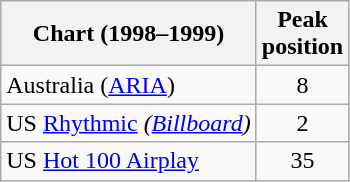<table class="wikitable sortable">
<tr>
<th>Chart (1998–1999)</th>
<th>Peak<br>position</th>
</tr>
<tr>
<td>Australia (<a href='#'>ARIA</a>)</td>
<td align="center">8</td>
</tr>
<tr>
<td>US <a href='#'>Rhythmic</a> <em>(<a href='#'>Billboard</a>)</em></td>
<td align="center">2</td>
</tr>
<tr>
<td>US <a href='#'>Hot 100 Airplay</a></td>
<td align="center">35</td>
</tr>
</table>
